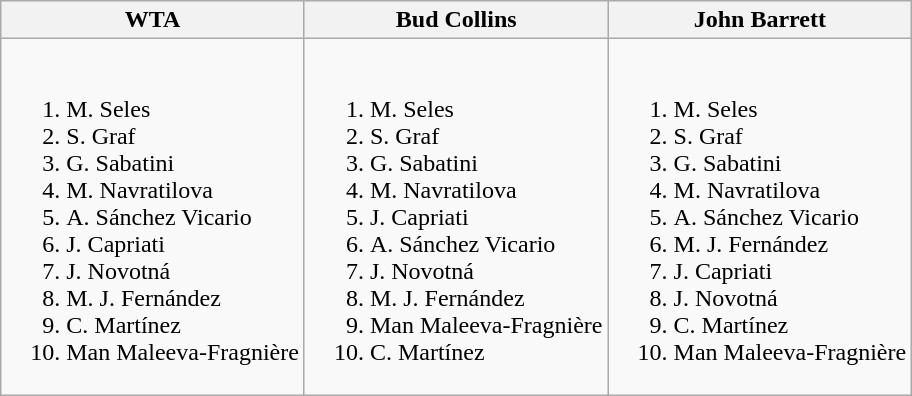<table class="wikitable">
<tr>
<th>WTA</th>
<th>Bud Collins</th>
<th>John Barrett</th>
</tr>
<tr style="vertical-align: top;">
<td style="white-space: nowrap;"><br><ol><li> M. Seles</li><li> S. Graf</li><li> G. Sabatini</li><li> M. Navratilova</li><li> A. Sánchez Vicario</li><li> J. Capriati</li><li> J. Novotná</li><li> M. J. Fernández</li><li> C. Martínez</li><li> Man Maleeva-Fragnière</li></ol></td>
<td style="white-space: nowrap;"><br><ol><li> M. Seles</li><li> S. Graf</li><li> G. Sabatini</li><li> M. Navratilova</li><li> J. Capriati</li><li> A. Sánchez Vicario</li><li> J. Novotná</li><li> M. J. Fernández</li><li> Man Maleeva-Fragnière</li><li> C. Martínez</li></ol></td>
<td style="white-space: nowrap;"><br><ol><li> M. Seles</li><li> S. Graf</li><li> G. Sabatini</li><li> M. Navratilova</li><li> A. Sánchez Vicario</li><li> M. J. Fernández</li><li> J. Capriati</li><li> J. Novotná</li><li> C. Martínez</li><li> Man Maleeva-Fragnière</li></ol></td>
</tr>
</table>
